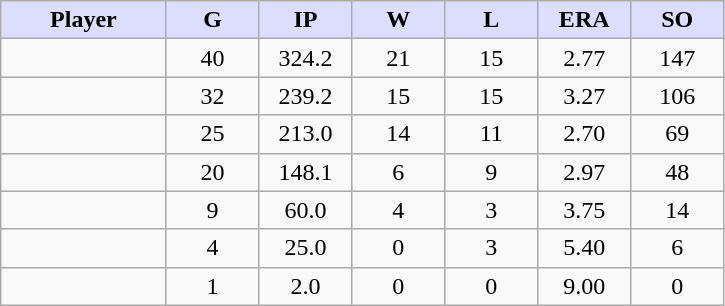<table class="wikitable sortable">
<tr>
<th style="background:#ddf; width:16%;">Player</th>
<th style="background:#ddf; width:9%;">G</th>
<th style="background:#ddf; width:9%;">IP</th>
<th style="background:#ddf; width:9%;">W</th>
<th style="background:#ddf; width:9%;">L</th>
<th style="background:#ddf; width:9%;">ERA</th>
<th style="background:#ddf; width:9%;">SO</th>
</tr>
<tr style="text-align:center;">
<td></td>
<td>40</td>
<td>324.2</td>
<td>21</td>
<td>15</td>
<td>2.77</td>
<td>147</td>
</tr>
<tr style="text-align:center;">
<td></td>
<td>32</td>
<td>239.2</td>
<td>15</td>
<td>15</td>
<td>3.27</td>
<td>106</td>
</tr>
<tr style="text-align:center;">
<td></td>
<td>25</td>
<td>213.0</td>
<td>14</td>
<td>11</td>
<td>2.70</td>
<td>69</td>
</tr>
<tr style="text-align:center;">
<td></td>
<td>20</td>
<td>148.1</td>
<td>6</td>
<td>9</td>
<td>2.97</td>
<td>48</td>
</tr>
<tr style="text-align:center;">
<td></td>
<td>9</td>
<td>60.0</td>
<td>4</td>
<td>3</td>
<td>3.75</td>
<td>14</td>
</tr>
<tr style="text-align:center;">
<td></td>
<td>4</td>
<td>25.0</td>
<td>0</td>
<td>3</td>
<td>5.40</td>
<td>6</td>
</tr>
<tr style="text-align:center;">
<td></td>
<td>1</td>
<td>2.0</td>
<td>0</td>
<td>0</td>
<td>9.00</td>
<td>0</td>
</tr>
</table>
